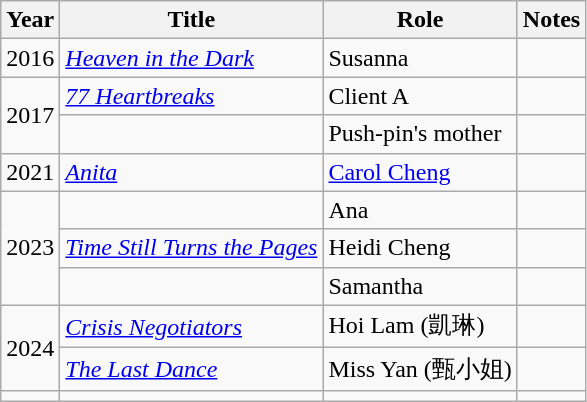<table class="wikitable">
<tr>
<th>Year</th>
<th>Title</th>
<th>Role</th>
<th>Notes</th>
</tr>
<tr>
<td>2016</td>
<td><em><a href='#'>Heaven in the Dark</a></em></td>
<td>Susanna</td>
<td></td>
</tr>
<tr>
<td rowspan="2">2017</td>
<td><em><a href='#'>77 Heartbreaks</a></em></td>
<td>Client A</td>
<td></td>
</tr>
<tr>
<td><em></em></td>
<td>Push-pin's mother</td>
<td></td>
</tr>
<tr>
<td>2021</td>
<td><em><a href='#'>Anita</a></em></td>
<td><a href='#'>Carol Cheng</a></td>
<td></td>
</tr>
<tr>
<td rowspan="3">2023</td>
<td><em></em></td>
<td>Ana</td>
<td></td>
</tr>
<tr>
<td><em><a href='#'>Time Still Turns the Pages</a></em></td>
<td>Heidi Cheng</td>
<td></td>
</tr>
<tr>
<td><em></em></td>
<td>Samantha</td>
<td></td>
</tr>
<tr>
<td rowspan="2">2024</td>
<td><em><a href='#'>Crisis Negotiators</a></em></td>
<td>Hoi Lam (凱琳)</td>
<td></td>
</tr>
<tr>
<td><em><a href='#'>The Last Dance</a></em></td>
<td>Miss Yan (甄小姐)</td>
<td></td>
</tr>
<tr>
<td></td>
<td></td>
<td></td>
<td></td>
</tr>
</table>
